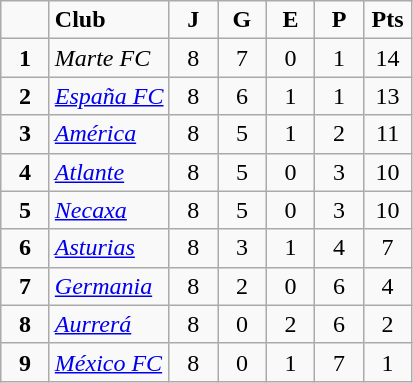<table border="2" class="wikitable">
<tr ---- align="center">
<td width="25"></td>
<td align="left"><strong>Club</strong></td>
<td width="25"><strong>J</strong></td>
<td width="25"><strong>G</strong></td>
<td width="25"><strong>E</strong></td>
<td width="25"><strong>P</strong></td>
<td width="25"><strong>Pts</strong></td>
</tr>
<tr ---- align="center">
<td><strong>1</strong></td>
<td align="left"><em>Marte FC</em></td>
<td>8</td>
<td>7</td>
<td>0</td>
<td>1</td>
<td>14</td>
</tr>
<tr ---- align="center">
<td><strong>2</strong></td>
<td align="left"><em><a href='#'>España FC</a></em></td>
<td>8</td>
<td>6</td>
<td>1</td>
<td>1</td>
<td>13</td>
</tr>
<tr ---- align="center">
<td><strong>3</strong></td>
<td align="left"><em><a href='#'>América</a></em></td>
<td>8</td>
<td>5</td>
<td>1</td>
<td>2</td>
<td>11</td>
</tr>
<tr ---- align="center">
<td><strong>4</strong></td>
<td align="left"><em><a href='#'>Atlante</a></em></td>
<td>8</td>
<td>5</td>
<td>0</td>
<td>3</td>
<td>10</td>
</tr>
<tr ---- align="center">
<td><strong>5</strong></td>
<td align="left"><em><a href='#'>Necaxa</a></em></td>
<td>8</td>
<td>5</td>
<td>0</td>
<td>3</td>
<td>10</td>
</tr>
<tr ---- align="center">
<td><strong>6</strong></td>
<td align="left"><em><a href='#'>Asturias</a></em></td>
<td>8</td>
<td>3</td>
<td>1</td>
<td>4</td>
<td>7</td>
</tr>
<tr ---- align="center">
<td><strong>7</strong></td>
<td align="left"><em><a href='#'>Germania</a></em></td>
<td>8</td>
<td>2</td>
<td>0</td>
<td>6</td>
<td>4</td>
</tr>
<tr ---- align="center">
<td><strong>8</strong></td>
<td align="left"><em><a href='#'>Aurrerá</a></em></td>
<td>8</td>
<td>0</td>
<td>2</td>
<td>6</td>
<td>2</td>
</tr>
<tr ---- align="center">
<td><strong>9</strong></td>
<td align="left"><em><a href='#'>México FC</a></em></td>
<td>8</td>
<td>0</td>
<td>1</td>
<td>7</td>
<td>1</td>
</tr>
</table>
